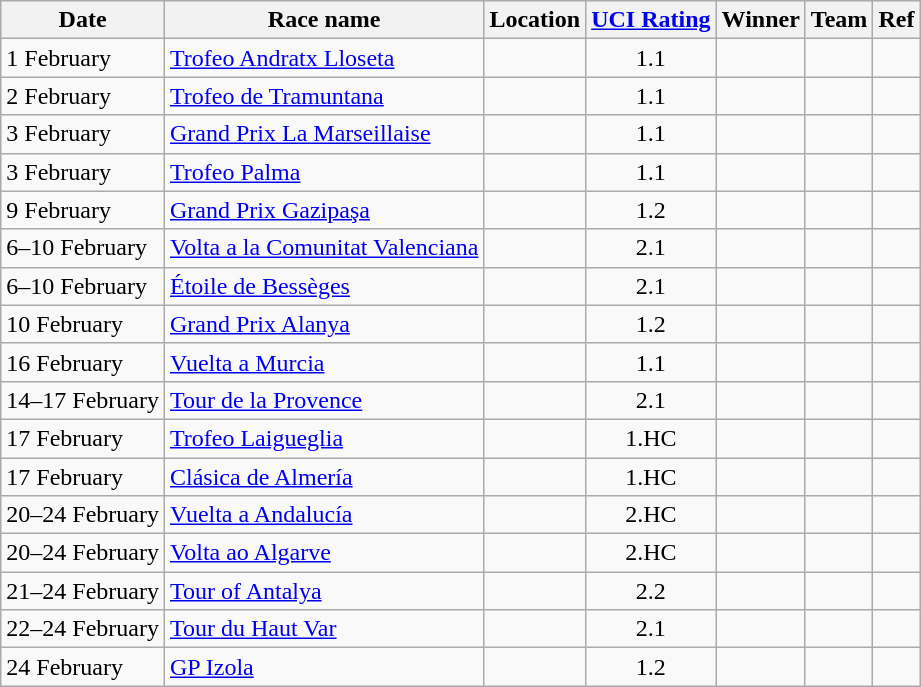<table class="wikitable sortable">
<tr>
<th>Date</th>
<th>Race name</th>
<th>Location</th>
<th><a href='#'>UCI Rating</a></th>
<th>Winner</th>
<th>Team</th>
<th>Ref</th>
</tr>
<tr>
<td>1 February</td>
<td><a href='#'>Trofeo Andratx Lloseta</a></td>
<td></td>
<td align=center>1.1</td>
<td></td>
<td></td>
<td align=center></td>
</tr>
<tr>
<td>2 February</td>
<td><a href='#'>Trofeo de Tramuntana</a></td>
<td></td>
<td align=center>1.1</td>
<td></td>
<td></td>
<td align=center></td>
</tr>
<tr>
<td>3 February</td>
<td><a href='#'>Grand Prix La Marseillaise</a></td>
<td></td>
<td align=center>1.1</td>
<td></td>
<td></td>
<td align=center></td>
</tr>
<tr>
<td>3 February</td>
<td><a href='#'>Trofeo Palma</a></td>
<td></td>
<td align=center>1.1</td>
<td></td>
<td></td>
<td align=center></td>
</tr>
<tr>
<td>9 February</td>
<td><a href='#'>Grand Prix Gazipaşa</a></td>
<td></td>
<td align=center>1.2</td>
<td></td>
<td></td>
<td align=center></td>
</tr>
<tr>
<td>6–10 February</td>
<td><a href='#'>Volta a la Comunitat Valenciana</a></td>
<td></td>
<td align=center>2.1</td>
<td></td>
<td></td>
<td align=center></td>
</tr>
<tr>
<td>6–10 February</td>
<td><a href='#'>Étoile de Bessèges</a></td>
<td></td>
<td align=center>2.1</td>
<td></td>
<td></td>
<td align=center></td>
</tr>
<tr>
<td>10 February</td>
<td><a href='#'>Grand Prix Alanya</a></td>
<td></td>
<td align=center>1.2</td>
<td></td>
<td></td>
<td align=center></td>
</tr>
<tr>
<td>16 February</td>
<td><a href='#'>Vuelta a Murcia</a></td>
<td></td>
<td align=center>1.1</td>
<td></td>
<td></td>
<td align=center></td>
</tr>
<tr>
<td>14–17 February</td>
<td><a href='#'>Tour de la Provence</a></td>
<td></td>
<td align=center>2.1</td>
<td></td>
<td></td>
<td align=center></td>
</tr>
<tr>
<td>17 February</td>
<td><a href='#'>Trofeo Laigueglia</a></td>
<td></td>
<td align=center>1.HC</td>
<td></td>
<td></td>
<td align=center></td>
</tr>
<tr>
<td>17 February</td>
<td><a href='#'>Clásica de Almería</a></td>
<td></td>
<td align=center>1.HC</td>
<td></td>
<td></td>
<td align=center></td>
</tr>
<tr>
<td>20–24 February</td>
<td><a href='#'>Vuelta a Andalucía</a></td>
<td></td>
<td align=center>2.HC</td>
<td></td>
<td></td>
<td align=center></td>
</tr>
<tr>
<td>20–24 February</td>
<td><a href='#'>Volta ao Algarve</a></td>
<td></td>
<td align=center>2.HC</td>
<td></td>
<td></td>
<td align=center></td>
</tr>
<tr>
<td>21–24 February</td>
<td><a href='#'>Tour of Antalya</a></td>
<td></td>
<td align=center>2.2</td>
<td></td>
<td></td>
<td align=center></td>
</tr>
<tr>
<td>22–24 February</td>
<td><a href='#'>Tour du Haut Var</a></td>
<td></td>
<td align=center>2.1</td>
<td></td>
<td></td>
<td align=center></td>
</tr>
<tr>
<td>24 February</td>
<td><a href='#'>GP Izola</a></td>
<td></td>
<td align=center>1.2</td>
<td></td>
<td></td>
<td align=center></td>
</tr>
</table>
